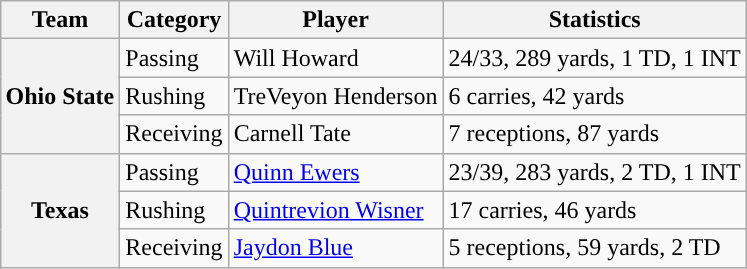<table class="wikitable" style="float:right">
<tr>
<th>Team</th>
<th>Category</th>
<th>Player</th>
<th>Statistics</th>
</tr>
<tr>
<th rowspan=3>Ohio State</th>
<td>Passing</td>
<td>Will Howard</td>
<td>24/33, 289 yards, 1 TD, 1 INT</td>
</tr>
<tr>
<td>Rushing</td>
<td>TreVeyon Henderson</td>
<td>6 carries, 42 yards</td>
</tr>
<tr>
<td>Receiving</td>
<td>Carnell Tate</td>
<td>7 receptions, 87 yards</td>
</tr>
<tr>
<th rowspan=3>Texas</th>
<td>Passing</td>
<td><a href='#'>Quinn Ewers</a></td>
<td>23/39, 283 yards, 2 TD, 1 INT</td>
</tr>
<tr>
<td>Rushing</td>
<td><a href='#'>Quintrevion Wisner</a></td>
<td>17 carries, 46 yards</td>
</tr>
<tr>
<td>Receiving</td>
<td><a href='#'>Jaydon Blue</a></td>
<td>5 receptions, 59 yards, 2 TD</td>
</tr>
</table>
